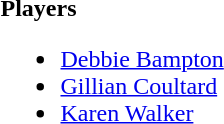<table>
<tr style="vertical-align:top;">
<td><br><strong>Players</strong><ul><li> <a href='#'>Debbie Bampton</a> </li><li> <a href='#'>Gillian Coultard</a> </li><li> <a href='#'>Karen Walker</a> </li></ul></td>
</tr>
</table>
